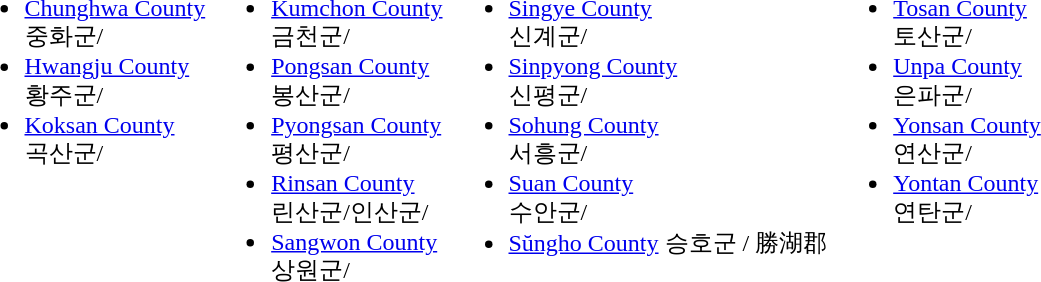<table>
<tr>
<td valign="top"><br><ul><li><a href='#'>Chunghwa County</a><br> 중화군/</li><li><a href='#'>Hwangju County</a><br> 황주군/</li><li><a href='#'>Koksan County</a><br> 곡산군/</li></ul></td>
<td valign="top"><br><ul><li><a href='#'>Kumchon County</a><br> 금천군/</li><li><a href='#'>Pongsan County</a><br> 봉산군/</li><li><a href='#'>Pyongsan County</a><br> 평산군/</li><li><a href='#'>Rinsan County</a><br> 린산군/인산군/</li><li><a href='#'>Sangwon County</a><br> 상원군/</li></ul></td>
<td valign="top"><br><ul><li><a href='#'>Singye County</a> <br> 신계군/</li><li><a href='#'>Sinpyong County</a><br> 신평군/</li><li><a href='#'>Sohung County</a> <br> 서흥군/</li><li><a href='#'>Suan County</a><br> 수안군/</li><li><a href='#'>Sŭngho County</a>  승호군 / 勝湖郡</li></ul></td>
<td valign="top"><br><ul><li><a href='#'>Tosan County</a><br> 토산군/</li><li><a href='#'>Unpa County</a><br> 은파군/</li><li><a href='#'>Yonsan County</a><br> 연산군/</li><li><a href='#'>Yontan County</a><br> 연탄군/</li></ul></td>
</tr>
</table>
